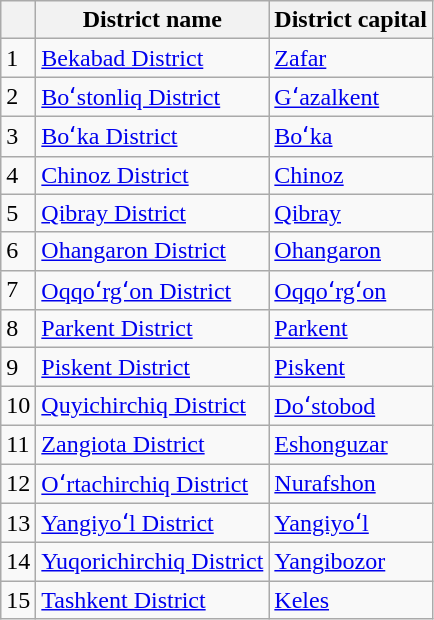<table class="wikitable sortable">
<tr>
<th></th>
<th>District name</th>
<th>District capital</th>
</tr>
<tr>
<td>1</td>
<td><a href='#'>Bekabad District</a></td>
<td><a href='#'>Zafar</a></td>
</tr>
<tr>
<td>2</td>
<td><a href='#'>Boʻstonliq District</a></td>
<td><a href='#'>Gʻazalkent</a></td>
</tr>
<tr>
<td>3</td>
<td><a href='#'>Boʻka District</a></td>
<td><a href='#'>Boʻka</a></td>
</tr>
<tr>
<td>4</td>
<td><a href='#'>Chinoz District</a></td>
<td><a href='#'>Chinoz</a></td>
</tr>
<tr>
<td>5</td>
<td><a href='#'>Qibray District</a></td>
<td><a href='#'>Qibray</a></td>
</tr>
<tr>
<td>6</td>
<td><a href='#'>Ohangaron District</a></td>
<td><a href='#'>Ohangaron</a></td>
</tr>
<tr>
<td>7</td>
<td><a href='#'>Oqqoʻrgʻon District</a></td>
<td><a href='#'>Oqqoʻrgʻon</a></td>
</tr>
<tr>
<td>8</td>
<td><a href='#'>Parkent District</a></td>
<td><a href='#'>Parkent</a></td>
</tr>
<tr>
<td>9</td>
<td><a href='#'>Piskent District</a></td>
<td><a href='#'>Piskent</a></td>
</tr>
<tr>
<td>10</td>
<td><a href='#'>Quyichirchiq District</a></td>
<td><a href='#'>Doʻstobod</a></td>
</tr>
<tr>
<td>11</td>
<td><a href='#'>Zangiota District</a></td>
<td><a href='#'>Eshonguzar</a></td>
</tr>
<tr>
<td>12</td>
<td><a href='#'>Oʻrtachirchiq District</a></td>
<td><a href='#'>Nurafshon</a></td>
</tr>
<tr>
<td>13</td>
<td><a href='#'>Yangiyoʻl District</a></td>
<td><a href='#'>Yangiyoʻl</a></td>
</tr>
<tr>
<td>14</td>
<td><a href='#'>Yuqorichirchiq District</a></td>
<td><a href='#'>Yangibozor</a></td>
</tr>
<tr>
<td>15</td>
<td><a href='#'>Tashkent District</a></td>
<td><a href='#'>Keles</a></td>
</tr>
</table>
